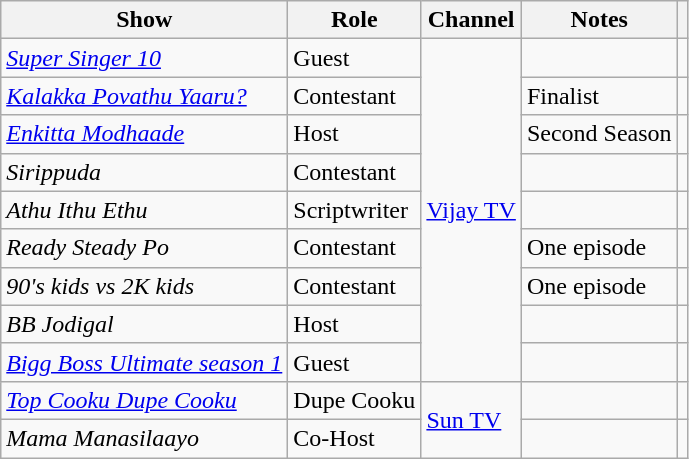<table class="wikitable sortable">
<tr>
<th>Show</th>
<th>Role</th>
<th>Channel</th>
<th>Notes</th>
<th class="unsortable"></th>
</tr>
<tr>
<td><em><a href='#'>Super Singer 10</a></em></td>
<td>Guest</td>
<td rowspan="9"><a href='#'>Vijay TV</a></td>
<td></td>
<td></td>
</tr>
<tr>
<td><em><a href='#'>Kalakka Povathu Yaaru?</a></em></td>
<td>Contestant</td>
<td>Finalist</td>
<td></td>
</tr>
<tr>
<td><em><a href='#'>Enkitta Modhaade</a></em></td>
<td>Host</td>
<td>Second Season</td>
<td></td>
</tr>
<tr>
<td><em>Sirippuda</em></td>
<td>Contestant</td>
<td></td>
<td style="text-align:center;"></td>
</tr>
<tr>
<td><em> Athu Ithu Ethu</em></td>
<td>Scriptwriter</td>
<td></td>
<td></td>
</tr>
<tr>
<td><em>Ready Steady Po</em></td>
<td>Contestant</td>
<td>One episode</td>
<td style="text-align:center;"></td>
</tr>
<tr>
<td><em>90's kids vs 2K kids</em></td>
<td>Contestant</td>
<td>One episode</td>
<td></td>
</tr>
<tr>
<td><em>BB Jodigal</em></td>
<td>Host</td>
<td></td>
<td></td>
</tr>
<tr>
<td><em><a href='#'>Bigg Boss Ultimate season 1</a></em></td>
<td>Guest</td>
<td></td>
<td></td>
</tr>
<tr>
<td><em><a href='#'>Top Cooku Dupe Cooku</a></em></td>
<td>Dupe Cooku</td>
<td rowspan="2"><a href='#'>Sun TV</a></td>
<td></td>
<td></td>
</tr>
<tr>
<td><em>Mama Manasilaayo</em></td>
<td>Co-Host</td>
<td></td>
</tr>
</table>
